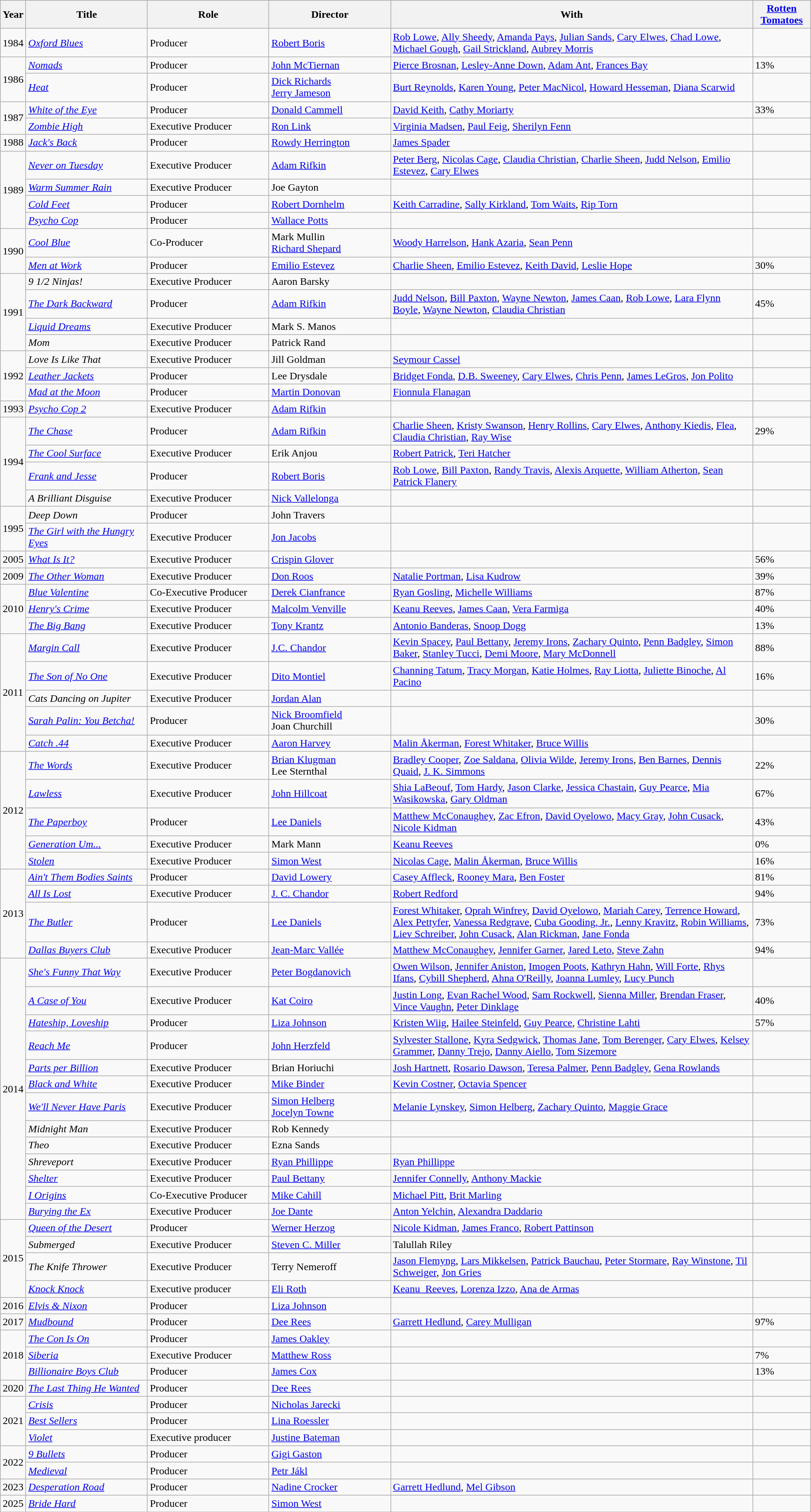<table class="wikitable sortable">
<tr>
<th>Year</th>
<th style="width: 15%;">Title</th>
<th style="width: 15%;">Role</th>
<th style="width: 15%;">Director</th>
<th class="unsortable">With</th>
<th><a href='#'>Rotten Tomatoes</a></th>
</tr>
<tr>
<td>1984</td>
<td><em><a href='#'>Oxford Blues</a></em></td>
<td>Producer</td>
<td><a href='#'>Robert Boris</a></td>
<td><a href='#'>Rob Lowe</a>, <a href='#'>Ally Sheedy</a>, <a href='#'>Amanda Pays</a>, <a href='#'>Julian Sands</a>, <a href='#'>Cary Elwes</a>, <a href='#'>Chad Lowe</a>, <a href='#'>Michael Gough</a>, <a href='#'>Gail Strickland</a>, <a href='#'>Aubrey Morris</a></td>
<td></td>
</tr>
<tr>
<td rowspan=2>1986</td>
<td><em><a href='#'>Nomads</a></em></td>
<td>Producer</td>
<td><a href='#'>John McTiernan</a></td>
<td><a href='#'>Pierce Brosnan</a>, <a href='#'>Lesley-Anne Down</a>, <a href='#'>Adam Ant</a>, <a href='#'>Frances Bay</a></td>
<td>13%</td>
</tr>
<tr>
<td><em><a href='#'>Heat</a></em></td>
<td>Producer</td>
<td><a href='#'>Dick Richards</a><br><a href='#'>Jerry Jameson</a></td>
<td><a href='#'>Burt Reynolds</a>, <a href='#'>Karen Young</a>, <a href='#'>Peter MacNicol</a>, <a href='#'>Howard Hesseman</a>, <a href='#'>Diana Scarwid</a></td>
<td></td>
</tr>
<tr>
<td rowspan=2>1987</td>
<td><em><a href='#'>White of the Eye</a></em></td>
<td>Producer</td>
<td><a href='#'>Donald Cammell</a></td>
<td><a href='#'>David Keith</a>, <a href='#'>Cathy Moriarty</a></td>
<td>33%</td>
</tr>
<tr>
<td><em><a href='#'>Zombie High</a></em></td>
<td>Executive Producer</td>
<td><a href='#'>Ron Link</a></td>
<td><a href='#'>Virginia Madsen</a>, <a href='#'>Paul Feig</a>, <a href='#'>Sherilyn Fenn</a></td>
<td></td>
</tr>
<tr>
<td>1988</td>
<td><em><a href='#'>Jack's Back</a></em></td>
<td>Producer</td>
<td><a href='#'>Rowdy Herrington</a></td>
<td><a href='#'>James Spader</a></td>
<td></td>
</tr>
<tr>
<td rowspan=4>1989</td>
<td><em><a href='#'>Never on Tuesday</a></em></td>
<td>Executive Producer</td>
<td><a href='#'>Adam Rifkin</a></td>
<td><a href='#'>Peter Berg</a>, <a href='#'>Nicolas Cage</a>, <a href='#'>Claudia Christian</a>, <a href='#'>Charlie Sheen</a>, <a href='#'>Judd Nelson</a>, <a href='#'>Emilio Estevez</a>, <a href='#'>Cary Elwes</a></td>
<td></td>
</tr>
<tr>
<td><em><a href='#'>Warm Summer Rain</a></em></td>
<td>Executive Producer</td>
<td>Joe Gayton</td>
<td></td>
<td></td>
</tr>
<tr>
<td><em><a href='#'>Cold Feet</a></em></td>
<td>Producer</td>
<td><a href='#'>Robert Dornhelm</a></td>
<td><a href='#'>Keith Carradine</a>, <a href='#'>Sally Kirkland</a>, <a href='#'>Tom Waits</a>, <a href='#'>Rip Torn</a></td>
<td></td>
</tr>
<tr>
<td><em><a href='#'>Psycho Cop</a></em></td>
<td>Producer</td>
<td><a href='#'>Wallace Potts</a></td>
<td></td>
<td></td>
</tr>
<tr>
<td rowspan=2>1990</td>
<td><em><a href='#'>Cool Blue</a></em></td>
<td>Co-Producer</td>
<td>Mark Mullin<br><a href='#'>Richard Shepard</a></td>
<td><a href='#'>Woody Harrelson</a>, <a href='#'>Hank Azaria</a>, <a href='#'>Sean Penn</a></td>
<td></td>
</tr>
<tr>
<td><em><a href='#'>Men at Work</a></em></td>
<td>Producer</td>
<td><a href='#'>Emilio Estevez</a></td>
<td><a href='#'>Charlie Sheen</a>, <a href='#'>Emilio Estevez</a>, <a href='#'>Keith David</a>, <a href='#'>Leslie Hope</a></td>
<td>30%</td>
</tr>
<tr>
<td rowspan=4>1991</td>
<td><em>9 1/2 Ninjas!</em></td>
<td>Executive Producer</td>
<td>Aaron Barsky</td>
<td></td>
<td></td>
</tr>
<tr>
<td><em><a href='#'>The Dark Backward</a></em></td>
<td>Producer</td>
<td><a href='#'>Adam Rifkin</a></td>
<td><a href='#'>Judd Nelson</a>, <a href='#'>Bill Paxton</a>, <a href='#'>Wayne Newton</a>, <a href='#'>James Caan</a>, <a href='#'>Rob Lowe</a>, <a href='#'>Lara Flynn Boyle</a>, <a href='#'>Wayne Newton</a>, <a href='#'>Claudia Christian</a></td>
<td>45%</td>
</tr>
<tr>
<td><em><a href='#'>Liquid Dreams</a></em></td>
<td>Executive Producer</td>
<td>Mark S. Manos</td>
<td></td>
<td></td>
</tr>
<tr>
<td><em>Mom</em></td>
<td>Executive Producer</td>
<td>Patrick Rand</td>
<td></td>
<td></td>
</tr>
<tr>
<td rowspan=3>1992</td>
<td><em>Love Is Like That</em></td>
<td>Executive Producer</td>
<td>Jill Goldman</td>
<td><a href='#'>Seymour Cassel</a></td>
<td></td>
</tr>
<tr>
<td><em><a href='#'>Leather Jackets</a></em></td>
<td>Producer</td>
<td>Lee Drysdale</td>
<td><a href='#'>Bridget Fonda</a>, <a href='#'>D.B. Sweeney</a>, <a href='#'>Cary Elwes</a>, <a href='#'>Chris Penn</a>, <a href='#'>James LeGros</a>, <a href='#'>Jon Polito</a></td>
<td></td>
</tr>
<tr>
<td><em><a href='#'>Mad at the Moon</a></em></td>
<td>Producer</td>
<td><a href='#'>Martin Donovan</a></td>
<td><a href='#'>Fionnula Flanagan</a></td>
<td></td>
</tr>
<tr>
<td>1993</td>
<td><em><a href='#'>Psycho Cop 2</a></em></td>
<td>Executive Producer</td>
<td><a href='#'>Adam Rifkin</a></td>
<td></td>
<td></td>
</tr>
<tr>
<td rowspan=4>1994</td>
<td><em><a href='#'>The Chase</a></em></td>
<td>Producer</td>
<td><a href='#'>Adam Rifkin</a></td>
<td><a href='#'>Charlie Sheen</a>, <a href='#'>Kristy Swanson</a>, <a href='#'>Henry Rollins</a>, <a href='#'>Cary Elwes</a>, <a href='#'>Anthony Kiedis</a>, <a href='#'>Flea</a>, <a href='#'>Claudia Christian</a>, <a href='#'>Ray Wise</a></td>
<td>29%</td>
</tr>
<tr>
<td><em><a href='#'>The Cool Surface</a></em></td>
<td>Executive Producer</td>
<td>Erik Anjou</td>
<td><a href='#'>Robert Patrick</a>, <a href='#'>Teri Hatcher</a></td>
<td></td>
</tr>
<tr>
<td><em><a href='#'>Frank and Jesse</a></em></td>
<td>Producer</td>
<td><a href='#'>Robert Boris</a></td>
<td><a href='#'>Rob Lowe</a>, <a href='#'>Bill Paxton</a>, <a href='#'>Randy Travis</a>, <a href='#'>Alexis Arquette</a>, <a href='#'>William Atherton</a>, <a href='#'>Sean Patrick Flanery</a></td>
<td></td>
</tr>
<tr>
<td><em>A Brilliant Disguise</em></td>
<td>Executive Producer</td>
<td><a href='#'>Nick Vallelonga</a></td>
<td></td>
<td></td>
</tr>
<tr>
<td rowspan=2>1995</td>
<td><em>Deep Down</em></td>
<td>Producer</td>
<td>John Travers</td>
<td></td>
<td></td>
</tr>
<tr>
<td><em><a href='#'>The Girl with the Hungry Eyes</a></em></td>
<td>Executive Producer</td>
<td><a href='#'>Jon Jacobs</a></td>
<td></td>
<td></td>
</tr>
<tr>
<td>2005</td>
<td><em><a href='#'>What Is It?</a></em></td>
<td>Executive Producer</td>
<td><a href='#'>Crispin Glover</a></td>
<td></td>
<td>56%</td>
</tr>
<tr>
<td>2009</td>
<td><em><a href='#'>The Other Woman</a></em></td>
<td>Executive Producer</td>
<td><a href='#'>Don Roos</a></td>
<td><a href='#'>Natalie Portman</a>, <a href='#'>Lisa Kudrow</a></td>
<td>39%</td>
</tr>
<tr>
<td rowspan=3>2010</td>
<td><em><a href='#'>Blue Valentine</a></em></td>
<td>Co-Executive Producer</td>
<td><a href='#'>Derek Cianfrance</a></td>
<td><a href='#'>Ryan Gosling</a>, <a href='#'>Michelle Williams</a></td>
<td>87%</td>
</tr>
<tr>
<td><em><a href='#'>Henry's Crime</a></em></td>
<td>Executive Producer</td>
<td><a href='#'>Malcolm Venville</a></td>
<td><a href='#'>Keanu Reeves</a>, <a href='#'>James Caan</a>, <a href='#'>Vera Farmiga</a></td>
<td>40%</td>
</tr>
<tr>
<td><em><a href='#'>The Big Bang</a></em></td>
<td>Executive Producer</td>
<td><a href='#'>Tony Krantz</a></td>
<td><a href='#'>Antonio Banderas</a>, <a href='#'>Snoop Dogg</a></td>
<td>13%</td>
</tr>
<tr>
<td rowspan=5>2011</td>
<td><em><a href='#'>Margin Call</a></em></td>
<td>Executive Producer</td>
<td><a href='#'>J.C. Chandor</a></td>
<td><a href='#'>Kevin Spacey</a>, <a href='#'>Paul Bettany</a>, <a href='#'>Jeremy Irons</a>, <a href='#'>Zachary Quinto</a>, <a href='#'>Penn Badgley</a>, <a href='#'>Simon Baker</a>, <a href='#'>Stanley Tucci</a>, <a href='#'>Demi Moore</a>, <a href='#'>Mary McDonnell</a></td>
<td>88%</td>
</tr>
<tr>
<td><em><a href='#'>The Son of No One</a></em></td>
<td>Executive Producer</td>
<td><a href='#'>Dito Montiel</a></td>
<td><a href='#'>Channing Tatum</a>, <a href='#'>Tracy Morgan</a>, <a href='#'>Katie Holmes</a>, <a href='#'>Ray Liotta</a>, <a href='#'>Juliette Binoche</a>, <a href='#'>Al Pacino</a></td>
<td>16%</td>
</tr>
<tr>
<td><em>Cats Dancing on Jupiter</em></td>
<td>Executive Producer</td>
<td><a href='#'>Jordan Alan</a></td>
<td></td>
<td></td>
</tr>
<tr>
<td><em><a href='#'>Sarah Palin: You Betcha!</a></em></td>
<td>Producer</td>
<td><a href='#'>Nick Broomfield</a><br>Joan Churchill</td>
<td></td>
<td>30%</td>
</tr>
<tr>
<td><em><a href='#'>Catch .44</a></em></td>
<td>Executive Producer</td>
<td><a href='#'>Aaron Harvey</a></td>
<td><a href='#'>Malin Åkerman</a>, <a href='#'>Forest Whitaker</a>, <a href='#'>Bruce Willis</a></td>
<td></td>
</tr>
<tr>
<td rowspan=5>2012</td>
<td><em><a href='#'>The Words</a></em></td>
<td>Executive Producer</td>
<td><a href='#'>Brian Klugman</a><br>Lee Sternthal</td>
<td><a href='#'>Bradley Cooper</a>, <a href='#'>Zoe Saldana</a>, <a href='#'>Olivia Wilde</a>, <a href='#'>Jeremy Irons</a>, <a href='#'>Ben Barnes</a>, <a href='#'>Dennis Quaid</a>, <a href='#'>J. K. Simmons</a></td>
<td>22%</td>
</tr>
<tr>
<td><em><a href='#'>Lawless</a></em></td>
<td>Executive Producer</td>
<td><a href='#'>John Hillcoat</a></td>
<td><a href='#'>Shia LaBeouf</a>, <a href='#'>Tom Hardy</a>, <a href='#'>Jason Clarke</a>, <a href='#'>Jessica Chastain</a>, <a href='#'>Guy Pearce</a>, <a href='#'>Mia Wasikowska</a>, <a href='#'>Gary Oldman</a></td>
<td>67%</td>
</tr>
<tr>
<td><em><a href='#'>The Paperboy</a></em></td>
<td>Producer</td>
<td><a href='#'>Lee Daniels</a></td>
<td><a href='#'>Matthew McConaughey</a>, <a href='#'>Zac Efron</a>, <a href='#'>David Oyelowo</a>, <a href='#'>Macy Gray</a>, <a href='#'>John Cusack</a>, <a href='#'>Nicole Kidman</a></td>
<td>43%</td>
</tr>
<tr>
<td><em><a href='#'>Generation Um...</a></em></td>
<td>Executive Producer</td>
<td>Mark Mann</td>
<td><a href='#'>Keanu Reeves</a></td>
<td>0%</td>
</tr>
<tr>
<td><em><a href='#'>Stolen</a></em></td>
<td>Executive Producer</td>
<td><a href='#'>Simon West</a></td>
<td><a href='#'>Nicolas Cage</a>, <a href='#'>Malin Åkerman</a>, <a href='#'>Bruce Willis</a></td>
<td>16%</td>
</tr>
<tr>
<td rowspan=4>2013</td>
<td><em><a href='#'>Ain't Them Bodies Saints</a></em></td>
<td>Producer</td>
<td><a href='#'>David Lowery</a></td>
<td><a href='#'>Casey Affleck</a>, <a href='#'>Rooney Mara</a>, <a href='#'>Ben Foster</a></td>
<td>81%</td>
</tr>
<tr>
<td><em><a href='#'>All Is Lost</a></em></td>
<td>Executive Producer</td>
<td><a href='#'>J. C. Chandor</a></td>
<td><a href='#'>Robert Redford</a></td>
<td>94%</td>
</tr>
<tr>
<td><em><a href='#'>The Butler</a></em></td>
<td>Producer</td>
<td><a href='#'>Lee Daniels</a></td>
<td><a href='#'>Forest Whitaker</a>, <a href='#'>Oprah Winfrey</a>, <a href='#'>David Oyelowo</a>, <a href='#'>Mariah Carey</a>, <a href='#'>Terrence Howard</a>, <a href='#'>Alex Pettyfer</a>, <a href='#'>Vanessa Redgrave</a>, <a href='#'>Cuba Gooding, Jr.</a>, <a href='#'>Lenny Kravitz</a>, <a href='#'>Robin Williams</a>, <a href='#'>Liev Schreiber</a>, <a href='#'>John Cusack</a>, <a href='#'>Alan Rickman</a>, <a href='#'>Jane Fonda</a></td>
<td>73%</td>
</tr>
<tr>
<td><em><a href='#'>Dallas Buyers Club</a></em></td>
<td>Executive Producer</td>
<td><a href='#'>Jean-Marc Vallée</a></td>
<td><a href='#'>Matthew McConaughey</a>, <a href='#'>Jennifer Garner</a>, <a href='#'>Jared Leto</a>, <a href='#'>Steve Zahn</a></td>
<td>94%</td>
</tr>
<tr>
<td rowspan=13>2014</td>
<td><em><a href='#'>She's Funny That Way</a></em></td>
<td>Executive Producer</td>
<td><a href='#'>Peter Bogdanovich</a></td>
<td><a href='#'>Owen Wilson</a>, <a href='#'>Jennifer Aniston</a>, <a href='#'>Imogen Poots</a>, <a href='#'>Kathryn Hahn</a>, <a href='#'>Will Forte</a>, <a href='#'>Rhys Ifans</a>, <a href='#'>Cybill Shepherd</a>, <a href='#'>Ahna O'Reilly</a>, <a href='#'>Joanna Lumley</a>, <a href='#'>Lucy Punch</a></td>
<td></td>
</tr>
<tr>
<td><em><a href='#'>A Case of You</a></em></td>
<td>Executive Producer</td>
<td><a href='#'>Kat Coiro</a></td>
<td><a href='#'>Justin Long</a>, <a href='#'>Evan Rachel Wood</a>, <a href='#'>Sam Rockwell</a>, <a href='#'>Sienna Miller</a>, <a href='#'>Brendan Fraser</a>, <a href='#'>Vince Vaughn</a>, <a href='#'>Peter Dinklage</a></td>
<td>40%</td>
</tr>
<tr>
<td><em><a href='#'>Hateship, Loveship</a></em></td>
<td>Producer</td>
<td><a href='#'>Liza Johnson</a></td>
<td><a href='#'>Kristen Wiig</a>, <a href='#'>Hailee Steinfeld</a>, <a href='#'>Guy Pearce</a>, <a href='#'>Christine Lahti</a></td>
<td>57%</td>
</tr>
<tr>
<td><em><a href='#'>Reach Me</a></em></td>
<td>Producer</td>
<td><a href='#'>John Herzfeld</a></td>
<td><a href='#'>Sylvester Stallone</a>, <a href='#'>Kyra Sedgwick</a>, <a href='#'>Thomas Jane</a>, <a href='#'>Tom Berenger</a>, <a href='#'>Cary Elwes</a>, <a href='#'>Kelsey Grammer</a>, <a href='#'>Danny Trejo</a>, <a href='#'>Danny Aiello</a>, <a href='#'>Tom Sizemore</a></td>
<td></td>
</tr>
<tr>
<td><em><a href='#'>Parts per Billion</a></em></td>
<td>Executive Producer</td>
<td>Brian Horiuchi</td>
<td><a href='#'>Josh Hartnett</a>, <a href='#'>Rosario Dawson</a>, <a href='#'>Teresa Palmer</a>, <a href='#'>Penn Badgley</a>, <a href='#'>Gena Rowlands</a></td>
<td></td>
</tr>
<tr>
<td><em><a href='#'>Black and White</a></em></td>
<td>Executive Producer</td>
<td><a href='#'>Mike Binder</a></td>
<td><a href='#'>Kevin Costner</a>, <a href='#'>Octavia Spencer</a></td>
<td></td>
</tr>
<tr>
<td><em><a href='#'>We'll Never Have Paris</a></em></td>
<td>Executive Producer</td>
<td><a href='#'>Simon Helberg</a><br><a href='#'>Jocelyn Towne</a></td>
<td><a href='#'>Melanie Lynskey</a>, <a href='#'>Simon Helberg</a>, <a href='#'>Zachary Quinto</a>, <a href='#'>Maggie Grace</a></td>
<td></td>
</tr>
<tr>
<td><em>Midnight Man</em></td>
<td>Executive Producer</td>
<td>Rob Kennedy</td>
<td></td>
<td></td>
</tr>
<tr>
<td><em>Theo</em></td>
<td>Executive Producer</td>
<td>Ezna Sands</td>
<td></td>
<td></td>
</tr>
<tr>
<td><em>Shreveport</em></td>
<td>Executive Producer</td>
<td><a href='#'>Ryan Phillippe</a></td>
<td><a href='#'>Ryan Phillippe</a></td>
<td></td>
</tr>
<tr>
<td><em><a href='#'>Shelter</a></em></td>
<td>Executive Producer</td>
<td><a href='#'>Paul Bettany</a></td>
<td><a href='#'>Jennifer Connelly</a>, <a href='#'>Anthony Mackie</a></td>
<td></td>
</tr>
<tr>
<td><em><a href='#'>I Origins</a></em></td>
<td>Co-Executive Producer</td>
<td><a href='#'>Mike Cahill</a></td>
<td><a href='#'>Michael Pitt</a>, <a href='#'>Brit Marling</a></td>
<td></td>
</tr>
<tr>
<td><em><a href='#'>Burying the Ex</a></em></td>
<td>Executive Producer</td>
<td><a href='#'>Joe Dante</a></td>
<td><a href='#'>Anton Yelchin</a>, <a href='#'>Alexandra Daddario</a></td>
<td></td>
</tr>
<tr>
<td rowspan=4>2015</td>
<td><em><a href='#'>Queen of the Desert</a></em></td>
<td>Producer</td>
<td><a href='#'>Werner Herzog</a></td>
<td><a href='#'>Nicole Kidman</a>, <a href='#'>James Franco</a>, <a href='#'>Robert Pattinson</a></td>
<td></td>
</tr>
<tr>
<td><em>Submerged</em></td>
<td>Executive Producer</td>
<td><a href='#'>Steven C. Miller</a></td>
<td>Talullah Riley</td>
<td></td>
</tr>
<tr>
<td><em>The Knife Thrower</em></td>
<td>Executive Producer</td>
<td>Terry Nemeroff</td>
<td><a href='#'>Jason Flemyng</a>, <a href='#'>Lars Mikkelsen</a>, <a href='#'>Patrick Bauchau</a>, <a href='#'>Peter Stormare</a>, <a href='#'>Ray Winstone</a>, <a href='#'>Til Schweiger</a>, <a href='#'>Jon Gries</a></td>
<td></td>
</tr>
<tr>
<td><em><a href='#'>Knock Knock</a></em></td>
<td>Executive producer</td>
<td><a href='#'>Eli Roth</a></td>
<td><a href='#'>Keanu  Reeves</a>, <a href='#'>Lorenza Izzo</a>, <a href='#'>Ana de Armas</a></td>
<td></td>
</tr>
<tr>
<td>2016</td>
<td><em><a href='#'>Elvis & Nixon</a></em></td>
<td>Producer</td>
<td><a href='#'>Liza Johnson</a></td>
<td></td>
<td></td>
</tr>
<tr>
<td>2017</td>
<td><em><a href='#'>Mudbound</a></em></td>
<td>Producer</td>
<td><a href='#'>Dee Rees</a></td>
<td><a href='#'>Garrett Hedlund</a>, <a href='#'>Carey Mulligan</a></td>
<td>97%</td>
</tr>
<tr>
<td rowspan=3>2018</td>
<td><em><a href='#'>The Con Is On</a></em></td>
<td>Producer</td>
<td><a href='#'>James Oakley</a></td>
<td></td>
<td></td>
</tr>
<tr>
<td><em><a href='#'>Siberia</a></em></td>
<td>Executive Producer</td>
<td><a href='#'>Matthew Ross</a></td>
<td></td>
<td>7%</td>
</tr>
<tr>
<td><em><a href='#'>Billionaire Boys Club</a></em></td>
<td>Producer</td>
<td><a href='#'>James Cox</a></td>
<td></td>
<td>13%</td>
</tr>
<tr>
<td>2020</td>
<td><em><a href='#'>The Last Thing He Wanted</a></em></td>
<td>Producer</td>
<td><a href='#'>Dee Rees</a></td>
<td></td>
<td></td>
</tr>
<tr>
<td rowspan=3>2021</td>
<td><em><a href='#'>Crisis</a></em></td>
<td>Producer</td>
<td><a href='#'>Nicholas Jarecki</a></td>
<td></td>
<td></td>
</tr>
<tr>
<td><em><a href='#'>Best Sellers</a></em></td>
<td>Producer</td>
<td><a href='#'>Lina Roessler</a></td>
<td></td>
<td></td>
</tr>
<tr>
<td><em><a href='#'>Violet</a></em></td>
<td>Executive producer</td>
<td><a href='#'>Justine Bateman</a></td>
<td></td>
<td></td>
</tr>
<tr>
<td rowspan="2">2022</td>
<td><em><a href='#'>9 Bullets</a></em></td>
<td>Producer</td>
<td><a href='#'>Gigi Gaston</a></td>
<td></td>
<td></td>
</tr>
<tr>
<td><em><a href='#'>Medieval</a></em></td>
<td>Producer</td>
<td><a href='#'>Petr Jákl</a></td>
<td></td>
<td></td>
</tr>
<tr>
<td>2023</td>
<td><em><a href='#'>Desperation Road</a></em></td>
<td>Producer</td>
<td><a href='#'>Nadine Crocker</a></td>
<td><a href='#'>Garrett Hedlund</a>, <a href='#'>Mel Gibson</a></td>
<td></td>
</tr>
<tr>
<td>2025</td>
<td><em><a href='#'>Bride Hard</a></em></td>
<td>Producer</td>
<td><a href='#'>Simon West</a></td>
<td></td>
<td></td>
</tr>
<tr>
</tr>
</table>
